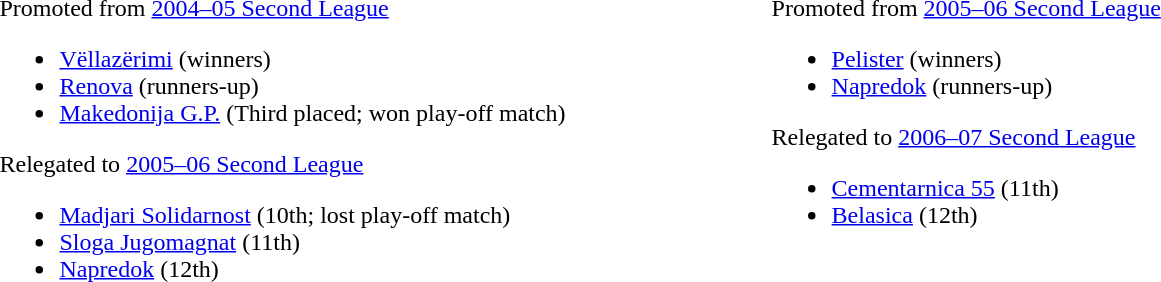<table style="border:0;width:69%;">
<tr style="vertical-align:top;">
<td><br>Promoted from <a href='#'>2004–05 Second League</a><ul><li><a href='#'>Vëllazërimi</a> (winners)</li><li><a href='#'>Renova</a> (runners-up)</li><li><a href='#'>Makedonija G.P.</a> (Third placed; won play-off match)</li></ul>Relegated to <a href='#'>2005–06 Second League</a><ul><li><a href='#'>Madjari Solidarnost</a> (10th; lost play-off match)</li><li><a href='#'>Sloga Jugomagnat</a> (11th)</li><li><a href='#'>Napredok</a> (12th)</li></ul></td>
<td><br>Promoted from <a href='#'>2005–06 Second League</a><ul><li><a href='#'>Pelister</a> (winners)</li><li><a href='#'>Napredok</a> (runners-up)</li></ul>Relegated to <a href='#'>2006–07 Second League</a><ul><li><a href='#'>Cementarnica 55</a> (11th)</li><li><a href='#'>Belasica</a> (12th)</li></ul></td>
</tr>
</table>
